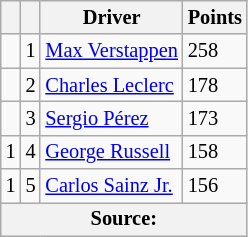<table class="wikitable" style="font-size: 85%;">
<tr>
<th scope="col"></th>
<th scope="col"></th>
<th scope="col">Driver</th>
<th scope="col">Points</th>
</tr>
<tr>
<td align="left"></td>
<td align="center">1</td>
<td> <a href='#'>Max Verstappen</a></td>
<td align="left">258</td>
</tr>
<tr>
<td align="left"></td>
<td align="center">2</td>
<td> <a href='#'>Charles Leclerc</a></td>
<td align="left">178</td>
</tr>
<tr>
<td align="left"></td>
<td align="center">3</td>
<td> <a href='#'>Sergio Pérez</a></td>
<td align="left">173</td>
</tr>
<tr>
<td align="left"> 1</td>
<td align="center">4</td>
<td> <a href='#'>George Russell</a></td>
<td align="left">158</td>
</tr>
<tr>
<td align="left"> 1</td>
<td align="center">5</td>
<td> <a href='#'>Carlos Sainz Jr.</a></td>
<td align="left">156</td>
</tr>
<tr>
<th colspan=4>Source:</th>
</tr>
</table>
